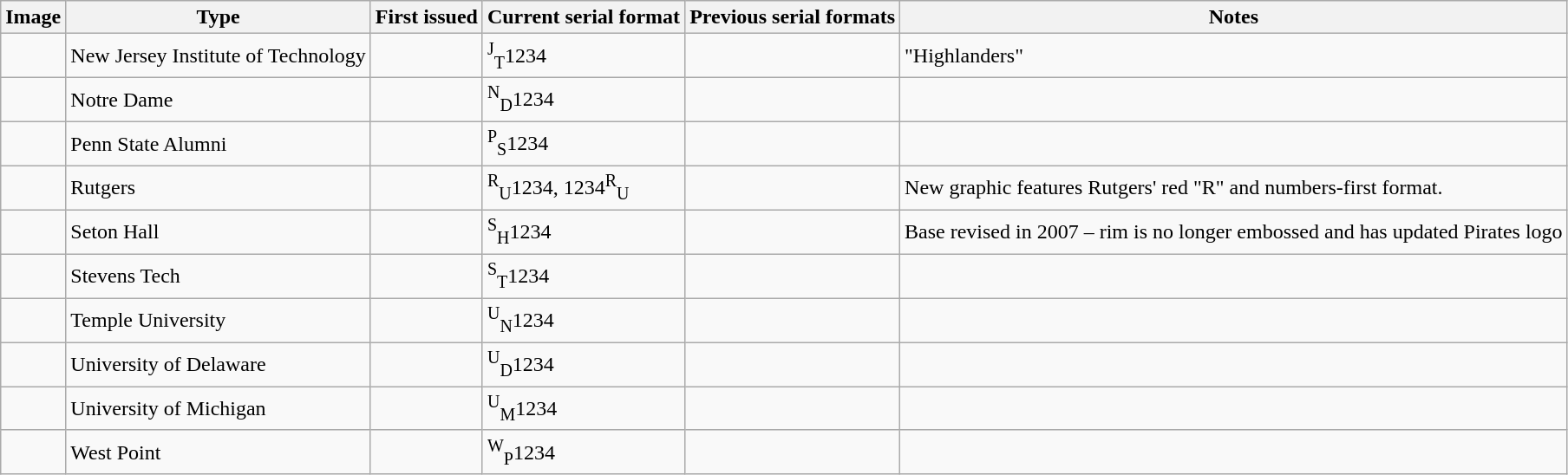<table class="wikitable sortable">
<tr>
<th>Image</th>
<th>Type</th>
<th>First issued</th>
<th>Current serial format</th>
<th>Previous serial formats</th>
<th>Notes</th>
</tr>
<tr>
<td></td>
<td>New Jersey Institute of Technology</td>
<td></td>
<td><sup>J</sup><sub>T</sub>1234</td>
<td></td>
<td>"Highlanders"</td>
</tr>
<tr>
<td></td>
<td>Notre Dame</td>
<td></td>
<td><sup>N</sup><sub>D</sub>1234</td>
<td></td>
<td></td>
</tr>
<tr>
<td></td>
<td>Penn State Alumni</td>
<td></td>
<td><sup>P</sup><sub>S</sub>1234</td>
<td></td>
<td></td>
</tr>
<tr>
<td></td>
<td>Rutgers</td>
<td></td>
<td><sup>R</sup><sub>U</sub>1234, 1234<sup>R</sup><sub>U</sub></td>
<td></td>
<td>New graphic features Rutgers' red "R" and numbers-first format.</td>
</tr>
<tr>
<td></td>
<td>Seton Hall</td>
<td></td>
<td><sup>S</sup><sub>H</sub>1234</td>
<td></td>
<td>Base revised in 2007 – rim is no longer embossed and has updated Pirates logo</td>
</tr>
<tr>
<td></td>
<td>Stevens Tech</td>
<td></td>
<td><sup>S</sup><sub>T</sub>1234</td>
<td></td>
<td></td>
</tr>
<tr>
<td></td>
<td>Temple University</td>
<td></td>
<td><sup>U</sup><sub>N</sub>1234</td>
<td></td>
<td></td>
</tr>
<tr>
<td></td>
<td>University of Delaware</td>
<td></td>
<td><sup>U</sup><sub>D</sub>1234</td>
<td></td>
<td></td>
</tr>
<tr>
<td></td>
<td>University of Michigan</td>
<td></td>
<td><sup>U</sup><sub>M</sub>1234</td>
<td></td>
<td></td>
</tr>
<tr>
<td></td>
<td>West Point</td>
<td></td>
<td><sup>W</sup><sub>P</sub>1234</td>
<td></td>
<td></td>
</tr>
</table>
